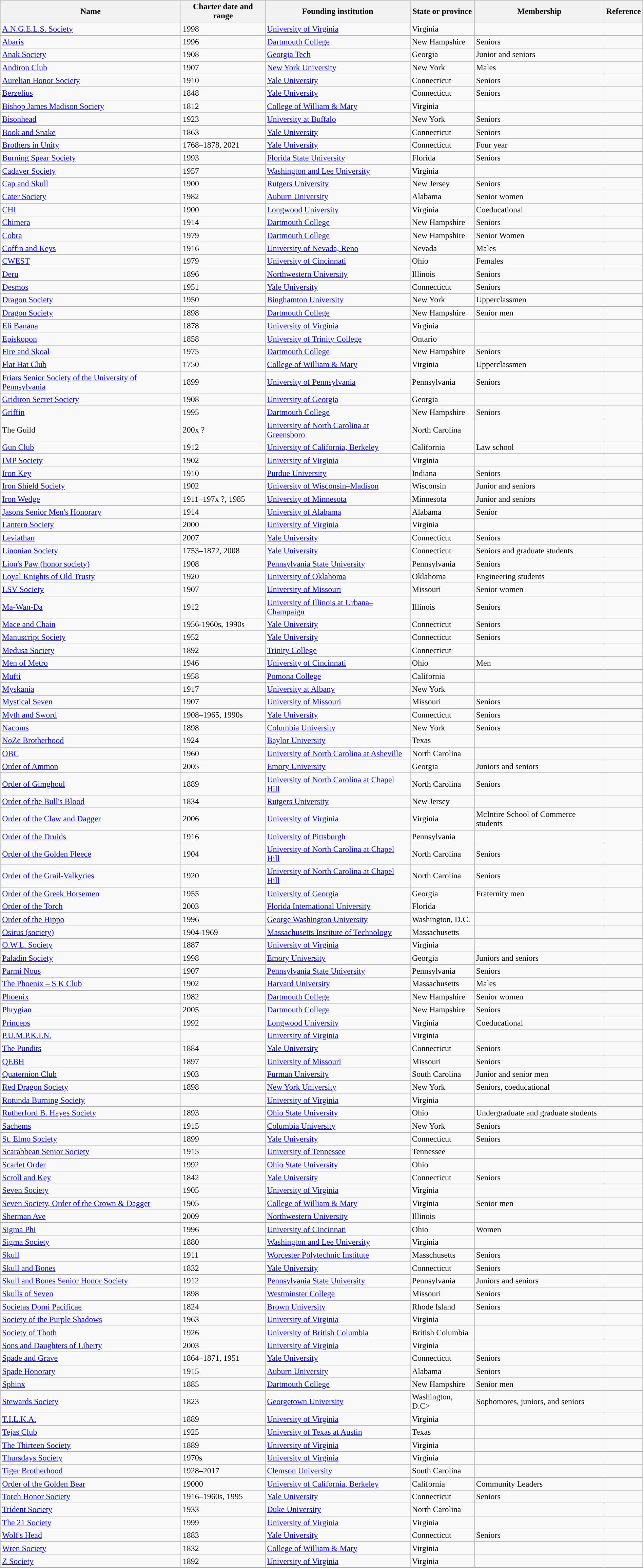<table class="wikitable sortable" style="width:100%;">
<tr>
<th>Name</th>
<th>Charter date and range</th>
<th>Founding institution</th>
<th>State or province</th>
<th>Membership</th>
<th>Reference</th>
</tr>
<tr>
<td><a href='#'>A.N.G.E.L.S. Society</a></td>
<td>1998</td>
<td><a href='#'>University of Virginia</a></td>
<td>Virginia</td>
<td></td>
<td></td>
</tr>
<tr>
<td><a href='#'>Abaris</a></td>
<td>1996</td>
<td><a href='#'>Dartmouth College</a></td>
<td>New Hampshire</td>
<td>Seniors</td>
<td></td>
</tr>
<tr>
<td><a href='#'>Anak Society</a></td>
<td>1908</td>
<td><a href='#'>Georgia Tech</a></td>
<td>Georgia</td>
<td>Junior and seniors</td>
<td></td>
</tr>
<tr>
<td><a href='#'>Andiron Club</a></td>
<td>1907</td>
<td><a href='#'>New York University</a></td>
<td>New York</td>
<td>Males</td>
<td></td>
</tr>
<tr>
<td><a href='#'>Aurelian Honor Society</a></td>
<td>1910</td>
<td><a href='#'>Yale University</a></td>
<td>Connecticut</td>
<td>Seniors</td>
<td></td>
</tr>
<tr>
<td><a href='#'>Berzelius</a></td>
<td>1848</td>
<td><a href='#'>Yale University</a></td>
<td>Connecticut</td>
<td>Seniors</td>
<td></td>
</tr>
<tr>
<td><a href='#'>Bishop James Madison Society</a></td>
<td>1812</td>
<td><a href='#'>College of William & Mary</a></td>
<td>Virginia</td>
<td></td>
<td></td>
</tr>
<tr>
<td><a href='#'>Bisonhead</a></td>
<td>1923</td>
<td><a href='#'>University at Buffalo</a></td>
<td>New York</td>
<td>Seniors</td>
<td></td>
</tr>
<tr>
<td><a href='#'>Book and Snake</a></td>
<td>1863</td>
<td><a href='#'>Yale University</a></td>
<td>Connecticut</td>
<td>Seniors</td>
<td></td>
</tr>
<tr>
<td><a href='#'>Brothers in Unity</a></td>
<td>1768–1878, 2021</td>
<td><a href='#'>Yale University</a></td>
<td>Connecticut</td>
<td>Four year</td>
<td></td>
</tr>
<tr>
<td><a href='#'>Burning Spear Society</a></td>
<td>1993</td>
<td><a href='#'>Florida State University</a></td>
<td>Florida</td>
<td>Seniors</td>
<td></td>
</tr>
<tr>
<td><a href='#'>Cadaver Society</a></td>
<td>1957</td>
<td><a href='#'>Washington and Lee University</a></td>
<td>Virginia</td>
<td></td>
<td></td>
</tr>
<tr>
<td><a href='#'>Cap and Skull</a></td>
<td>1900</td>
<td><a href='#'>Rutgers University</a></td>
<td>New Jersey</td>
<td>Seniors</td>
<td></td>
</tr>
<tr>
<td><a href='#'>Cater Society</a></td>
<td>1982</td>
<td><a href='#'>Auburn University</a></td>
<td>Alabama</td>
<td>Senior women</td>
<td></td>
</tr>
<tr>
<td><a href='#'>CHI</a></td>
<td>1900</td>
<td><a href='#'>Longwood University</a></td>
<td>Virginia</td>
<td>Coeducational</td>
<td></td>
</tr>
<tr>
<td><a href='#'>Chimera</a></td>
<td>1914</td>
<td><a href='#'>Dartmouth College</a></td>
<td>New Hampshire</td>
<td>Seniors</td>
<td></td>
</tr>
<tr>
<td><a href='#'>Cobra</a></td>
<td>1979</td>
<td><a href='#'>Dartmouth College</a></td>
<td>New Hampshire</td>
<td>Senior Women</td>
<td></td>
</tr>
<tr>
<td><a href='#'>Coffin and Keys</a></td>
<td>1916</td>
<td><a href='#'>University of Nevada, Reno</a></td>
<td>Nevada</td>
<td>Males</td>
<td></td>
</tr>
<tr>
<td><a href='#'>CWEST</a></td>
<td>1979</td>
<td><a href='#'>University of Cincinnati</a></td>
<td>Ohio</td>
<td>Females</td>
<td></td>
</tr>
<tr>
<td><a href='#'>Deru</a></td>
<td>1896</td>
<td><a href='#'>Northwestern University</a></td>
<td>Illinois</td>
<td>Seniors</td>
<td></td>
</tr>
<tr>
<td><a href='#'>Desmos</a></td>
<td>1951</td>
<td><a href='#'>Yale University</a></td>
<td>Connecticut</td>
<td>Seniors</td>
<td></td>
</tr>
<tr>
<td><a href='#'>Dragon Society</a></td>
<td>1950</td>
<td><a href='#'>Binghamton University</a></td>
<td>New York</td>
<td>Upperclassmen</td>
<td></td>
</tr>
<tr>
<td><a href='#'>Dragon Society</a></td>
<td>1898</td>
<td><a href='#'>Dartmouth College</a></td>
<td>New Hampshire</td>
<td>Senior men</td>
<td></td>
</tr>
<tr>
<td><a href='#'>Eli Banana</a></td>
<td>1878</td>
<td><a href='#'>University of Virginia</a></td>
<td>Virginia</td>
<td></td>
<td></td>
</tr>
<tr>
<td><a href='#'>Episkopon</a></td>
<td>1858</td>
<td><a href='#'>University of Trinity College</a></td>
<td>Ontario</td>
<td></td>
<td></td>
</tr>
<tr>
<td><a href='#'>Fire and Skoal</a></td>
<td>1975</td>
<td><a href='#'>Dartmouth College</a></td>
<td>New Hampshire</td>
<td>Seniors</td>
<td></td>
</tr>
<tr>
<td><a href='#'>Flat Hat Club</a></td>
<td>1750</td>
<td><a href='#'>College of William & Mary</a></td>
<td>Virginia</td>
<td>Upperclassmen</td>
<td></td>
</tr>
<tr>
<td><a href='#'>Friars Senior Society of the University of Pennsylvania</a></td>
<td>1899</td>
<td><a href='#'>University of Pennsylvania</a></td>
<td>Pennsylvania</td>
<td>Seniors</td>
<td></td>
</tr>
<tr>
<td><a href='#'>Gridiron Secret Society</a></td>
<td>1908</td>
<td><a href='#'>University of Georgia</a></td>
<td>Georgia</td>
<td></td>
<td></td>
</tr>
<tr>
<td><a href='#'>Griffin</a></td>
<td>1995</td>
<td><a href='#'>Dartmouth College</a></td>
<td>New Hampshire</td>
<td>Seniors</td>
<td></td>
</tr>
<tr>
<td>The Guild</td>
<td>200x ?</td>
<td><a href='#'>University of North Carolina at Greensboro</a></td>
<td>North Carolina</td>
<td></td>
<td></td>
</tr>
<tr>
<td><a href='#'>Gun Club</a></td>
<td>1912</td>
<td><a href='#'>University of California, Berkeley</a></td>
<td>California</td>
<td>Law school</td>
<td></td>
</tr>
<tr>
<td><a href='#'>IMP Society</a></td>
<td>1902</td>
<td><a href='#'>University of Virginia</a></td>
<td>Virginia</td>
<td></td>
<td></td>
</tr>
<tr>
<td><a href='#'>Iron Key</a></td>
<td>1910</td>
<td><a href='#'>Purdue University</a></td>
<td>Indiana</td>
<td>Seniors</td>
<td></td>
</tr>
<tr>
<td><a href='#'>Iron Shield Society</a></td>
<td>1902</td>
<td><a href='#'>University of Wisconsin–Madison</a></td>
<td>Wisconsin</td>
<td>Junior and seniors</td>
<td></td>
</tr>
<tr>
<td><a href='#'>Iron Wedge</a></td>
<td>1911–197x ?, 1985</td>
<td><a href='#'>University of Minnesota</a></td>
<td>Minnesota</td>
<td>Junior and seniors</td>
<td></td>
</tr>
<tr>
<td><a href='#'>Jasons Senior Men's Honorary</a></td>
<td>1914</td>
<td><a href='#'>University of Alabama</a></td>
<td>Alabama</td>
<td>Senior</td>
<td></td>
</tr>
<tr>
<td><a href='#'>Lantern Society</a></td>
<td>2000</td>
<td><a href='#'>University of Virginia</a></td>
<td>Virginia</td>
<td></td>
<td></td>
</tr>
<tr>
<td><a href='#'>Leviathan</a></td>
<td>2007</td>
<td><a href='#'>Yale University</a></td>
<td>Connecticut</td>
<td>Seniors</td>
<td></td>
</tr>
<tr>
<td><a href='#'>Linonian Society</a></td>
<td>1753–1872, 2008</td>
<td><a href='#'>Yale University</a></td>
<td>Connecticut</td>
<td>Seniors and graduate students</td>
<td></td>
</tr>
<tr>
<td><a href='#'>Lion's Paw (honor society)</a></td>
<td>1908</td>
<td><a href='#'>Pennsylvania State University</a></td>
<td>Pennsylvania</td>
<td>Seniors</td>
<td></td>
</tr>
<tr>
<td><a href='#'>Loyal Knights of Old Trusty</a></td>
<td>1920</td>
<td><a href='#'>University of Oklahoma</a></td>
<td>Oklahoma</td>
<td>Engineering students</td>
<td></td>
</tr>
<tr>
<td><a href='#'>LSV Society</a></td>
<td>1907</td>
<td><a href='#'>University of Missouri</a></td>
<td>Missouri</td>
<td>Senior women</td>
<td></td>
</tr>
<tr>
<td><a href='#'>Ma-Wan-Da</a></td>
<td>1912</td>
<td><a href='#'>University of Illinois at Urbana–Champaign</a></td>
<td>Illinois</td>
<td>Seniors</td>
<td></td>
</tr>
<tr>
<td><a href='#'>Mace and Chain</a></td>
<td>1956-1960s, 1990s</td>
<td><a href='#'>Yale University</a></td>
<td>Connecticut</td>
<td>Seniors</td>
<td></td>
</tr>
<tr>
<td><a href='#'>Manuscript Society</a></td>
<td>1952</td>
<td><a href='#'>Yale University</a></td>
<td>Connecticut</td>
<td>Seniors</td>
<td></td>
</tr>
<tr>
<td><a href='#'>Medusa Society</a></td>
<td>1892</td>
<td><a href='#'>Trinity College</a></td>
<td>Connecticut</td>
<td></td>
<td></td>
</tr>
<tr>
<td><a href='#'>Men of Metro</a></td>
<td>1946</td>
<td><a href='#'>University of Cincinnati</a></td>
<td>Ohio</td>
<td>Men</td>
<td></td>
</tr>
<tr>
<td><a href='#'>Mufti</a></td>
<td>1958</td>
<td><a href='#'>Pomona College</a></td>
<td>California</td>
<td></td>
<td></td>
</tr>
<tr>
<td><a href='#'>Myskania</a></td>
<td>1917</td>
<td><a href='#'>University at Albany</a></td>
<td>New York</td>
<td></td>
<td></td>
</tr>
<tr>
<td><a href='#'>Mystical Seven</a></td>
<td>1907</td>
<td><a href='#'>University of Missouri</a></td>
<td>Missouri</td>
<td>Seniors</td>
<td></td>
</tr>
<tr>
<td><a href='#'>Myth and Sword</a></td>
<td>1908–1965, 1990s</td>
<td><a href='#'>Yale University</a></td>
<td>Connecticut</td>
<td>Seniors</td>
<td></td>
</tr>
<tr>
<td><a href='#'>Nacoms</a></td>
<td>1898</td>
<td><a href='#'>Columbia University</a></td>
<td>New York</td>
<td>Seniors</td>
<td></td>
</tr>
<tr>
<td><a href='#'>NoZe Brotherhood</a></td>
<td>1924</td>
<td><a href='#'>Baylor University</a></td>
<td>Texas</td>
<td></td>
<td></td>
</tr>
<tr>
<td><a href='#'>OBC</a></td>
<td>1960</td>
<td><a href='#'>University of North Carolina at Asheville</a></td>
<td>North Carolina</td>
<td></td>
<td></td>
</tr>
<tr>
<td><a href='#'>Order of Ammon</a></td>
<td>2005</td>
<td><a href='#'>Emory University</a></td>
<td>Georgia</td>
<td>Juniors and seniors</td>
<td></td>
</tr>
<tr>
<td><a href='#'>Order of Gimghoul</a></td>
<td>1889</td>
<td><a href='#'>University of North Carolina at Chapel Hill</a></td>
<td>North Carolina</td>
<td>Seniors</td>
<td></td>
</tr>
<tr>
<td><a href='#'>Order of the Bull's Blood</a></td>
<td>1834</td>
<td><a href='#'>Rutgers University</a></td>
<td>New Jersey</td>
<td></td>
<td></td>
</tr>
<tr>
<td><a href='#'>Order of the Claw and Dagger</a></td>
<td>2006</td>
<td><a href='#'>University of Virginia</a></td>
<td>Virginia</td>
<td>McIntire School of Commerce students</td>
<td></td>
</tr>
<tr>
<td><a href='#'>Order of the Druids</a></td>
<td>1916</td>
<td><a href='#'>University of Pittsburgh</a></td>
<td>Pennsylvania</td>
<td></td>
<td></td>
</tr>
<tr>
<td><a href='#'>Order of the Golden Fleece</a></td>
<td>1904</td>
<td><a href='#'>University of North Carolina at Chapel Hill</a></td>
<td>North Carolina</td>
<td>Seniors</td>
<td></td>
</tr>
<tr>
<td><a href='#'>Order of the Grail-Valkyries</a></td>
<td>1920</td>
<td><a href='#'>University of North Carolina at Chapel Hill</a></td>
<td>North Carolina</td>
<td>Seniors</td>
<td></td>
</tr>
<tr>
<td><a href='#'>Order of the Greek Horsemen</a></td>
<td>1955</td>
<td><a href='#'>University of Georgia</a></td>
<td>Georgia</td>
<td>Fraternity men</td>
<td></td>
</tr>
<tr>
<td><a href='#'>Order of the Torch</a></td>
<td>2003</td>
<td><a href='#'>Florida International University</a></td>
<td>Florida</td>
<td></td>
<td></td>
</tr>
<tr>
<td><a href='#'>Order of the Hippo</a></td>
<td>1996</td>
<td><a href='#'>George Washington University</a></td>
<td>Washington, D.C.</td>
<td></td>
<td></td>
</tr>
<tr>
<td><a href='#'>Osirus (society)</a></td>
<td>1904-1969</td>
<td><a href='#'>Massachusetts Institute of Technology</a></td>
<td>Massachusetts</td>
<td></td>
<td></td>
</tr>
<tr>
<td><a href='#'>O.W.L. Society</a></td>
<td>1887</td>
<td><a href='#'>University of Virginia</a></td>
<td>Virginia</td>
<td></td>
<td></td>
</tr>
<tr>
<td><a href='#'>Paladin Society</a></td>
<td>1998</td>
<td><a href='#'>Emory University</a></td>
<td>Georgia</td>
<td>Juniors and seniors</td>
<td></td>
</tr>
<tr>
<td><a href='#'>Parmi Nous</a></td>
<td>1907</td>
<td><a href='#'>Pennsylvania State University</a></td>
<td>Pennsylvania</td>
<td>Seniors</td>
<td></td>
</tr>
<tr>
<td><a href='#'>The Phoenix – S K Club</a></td>
<td>1902</td>
<td><a href='#'>Harvard University</a></td>
<td>Massachusetts</td>
<td>Males</td>
<td></td>
</tr>
<tr>
<td><a href='#'>Phoenix</a></td>
<td>1982</td>
<td><a href='#'>Dartmouth College</a></td>
<td>New Hampshire</td>
<td>Senior women</td>
<td></td>
</tr>
<tr>
<td><a href='#'>Phrygian</a></td>
<td>2005</td>
<td><a href='#'>Dartmouth College</a></td>
<td>New Hampshire</td>
<td>Seniors</td>
<td></td>
</tr>
<tr>
<td><a href='#'>Princeps</a></td>
<td>1992</td>
<td><a href='#'>Longwood University</a></td>
<td>Virginia</td>
<td>Coeducational</td>
<td></td>
</tr>
<tr>
<td><a href='#'>P.U.M.P.K.I.N.</a></td>
<td></td>
<td><a href='#'>University of Virginia</a></td>
<td>Virginia</td>
<td></td>
<td></td>
</tr>
<tr>
<td><a href='#'>The Pundits</a></td>
<td>1884</td>
<td><a href='#'>Yale University</a></td>
<td>Connecticut</td>
<td>Seniors</td>
<td></td>
</tr>
<tr>
<td><a href='#'>QEBH</a></td>
<td>1897</td>
<td><a href='#'>University of Missouri</a></td>
<td>Missouri</td>
<td>Seniors</td>
<td></td>
</tr>
<tr>
<td><a href='#'>Quaternion Club</a></td>
<td>1903</td>
<td><a href='#'>Furman University</a></td>
<td>South Carolina</td>
<td>Junior and senior men</td>
<td></td>
</tr>
<tr>
<td><a href='#'>Red Dragon Society</a></td>
<td>1898</td>
<td><a href='#'>New York University</a></td>
<td>New York</td>
<td>Seniors, coeducational</td>
<td></td>
</tr>
<tr>
<td><a href='#'>Rotunda Burning Society</a></td>
<td></td>
<td><a href='#'>University of Virginia</a></td>
<td>Virginia</td>
<td></td>
<td></td>
</tr>
<tr>
<td><a href='#'>Rutherford B. Hayes Society</a></td>
<td>1893</td>
<td><a href='#'>Ohio State University</a></td>
<td>Ohio</td>
<td>Undergraduate and graduate students</td>
<td></td>
</tr>
<tr>
<td><a href='#'>Sachems</a></td>
<td>1915</td>
<td><a href='#'>Columbia University</a></td>
<td>New York</td>
<td>Seniors</td>
<td></td>
</tr>
<tr>
<td><a href='#'>St. Elmo Society</a></td>
<td>1899</td>
<td><a href='#'>Yale University</a></td>
<td>Connecticut</td>
<td>Seniors</td>
<td></td>
</tr>
<tr>
<td><a href='#'>Scarabbean Senior Society</a></td>
<td>1915</td>
<td><a href='#'>University of Tennessee</a></td>
<td>Tennessee</td>
<td></td>
<td></td>
</tr>
<tr>
<td><a href='#'>Scarlet Order</a></td>
<td>1992</td>
<td><a href='#'>Ohio State University</a></td>
<td>Ohio</td>
<td></td>
<td></td>
</tr>
<tr>
<td><a href='#'>Scroll and Key</a></td>
<td>1842</td>
<td><a href='#'>Yale University</a></td>
<td>Connecticut</td>
<td>Seniors</td>
<td></td>
</tr>
<tr>
<td><a href='#'>Seven Society</a></td>
<td>1905</td>
<td><a href='#'>University of Virginia</a></td>
<td>Virginia</td>
<td></td>
<td></td>
</tr>
<tr>
<td><a href='#'>Seven Society, Order of the Crown & Dagger</a></td>
<td>1905</td>
<td><a href='#'>College of William & Mary</a></td>
<td>Virginia</td>
<td>Senior men</td>
<td></td>
</tr>
<tr>
<td><a href='#'>Sherman Ave</a></td>
<td>2009</td>
<td><a href='#'>Northwestern University</a></td>
<td>Illinois</td>
<td></td>
<td></td>
</tr>
<tr>
<td><a href='#'>Sigma Phi</a></td>
<td>1996</td>
<td><a href='#'>University of Cincinnati</a></td>
<td>Ohio</td>
<td>Women</td>
<td></td>
</tr>
<tr>
<td><a href='#'>Sigma Society</a></td>
<td>1880</td>
<td><a href='#'>Washington and Lee University</a></td>
<td>Virginia</td>
<td></td>
<td></td>
</tr>
<tr>
<td><a href='#'>Skull</a></td>
<td>1911</td>
<td><a href='#'>Worcester Polytechnic Institute</a></td>
<td>Masschusetts</td>
<td>Seniors</td>
<td></td>
</tr>
<tr>
<td><a href='#'>Skull and Bones</a></td>
<td>1832</td>
<td><a href='#'>Yale University</a></td>
<td>Connecticut</td>
<td>Seniors</td>
<td></td>
</tr>
<tr>
<td><a href='#'>Skull and Bones Senior Honor Society</a></td>
<td>1912</td>
<td><a href='#'>Pennsylvania State University</a></td>
<td>Pennsylvania</td>
<td>Juniors and seniors</td>
<td></td>
</tr>
<tr>
<td><a href='#'>Skulls of Seven</a></td>
<td>1898</td>
<td><a href='#'>Westminster College</a></td>
<td>Missouri</td>
<td>Seniors</td>
<td></td>
</tr>
<tr>
<td><a href='#'>Societas Domi Pacificae</a></td>
<td>1824</td>
<td><a href='#'>Brown University</a></td>
<td>Rhode Island</td>
<td>Seniors</td>
<td></td>
</tr>
<tr>
<td><a href='#'>Society of the Purple Shadows</a></td>
<td>1963</td>
<td><a href='#'>University of Virginia</a></td>
<td>Virginia</td>
<td></td>
<td></td>
</tr>
<tr>
<td><a href='#'>Society of Thoth</a></td>
<td>1926</td>
<td><a href='#'>University of British Columbia</a></td>
<td>British Columbia</td>
<td></td>
<td></td>
</tr>
<tr>
<td><a href='#'>Sons and Daughters of Liberty</a></td>
<td>2003</td>
<td><a href='#'>University of Virginia</a></td>
<td>Virginia</td>
<td></td>
<td></td>
</tr>
<tr>
<td><a href='#'>Spade and Grave</a></td>
<td>1864–1871, 1951</td>
<td><a href='#'>Yale University</a></td>
<td>Connecticut</td>
<td>Seniors</td>
<td></td>
</tr>
<tr>
<td><a href='#'>Spade Honorary</a></td>
<td>1915</td>
<td><a href='#'>Auburn University</a></td>
<td>Alabama</td>
<td>Seniors</td>
<td></td>
</tr>
<tr>
<td><a href='#'>Sphinx</a></td>
<td>1885</td>
<td><a href='#'>Dartmouth College</a></td>
<td>New Hampshire</td>
<td>Senior men</td>
<td></td>
</tr>
<tr>
<td><a href='#'>Stewards Society</a></td>
<td>1823</td>
<td><a href='#'>Georgetown University</a></td>
<td>Washington, D.C></td>
<td>Sophomores, juniors, and seniors</td>
<td></td>
</tr>
<tr>
<td><a href='#'>T.I.L.K.A.</a></td>
<td>1889</td>
<td><a href='#'>University of Virginia</a></td>
<td>Virginia</td>
<td></td>
<td></td>
</tr>
<tr>
<td><a href='#'>Tejas Club</a></td>
<td>1925</td>
<td><a href='#'>University of Texas at Austin</a></td>
<td>Texas</td>
<td></td>
<td></td>
</tr>
<tr>
<td><a href='#'>The Thirteen Society</a></td>
<td>1889</td>
<td><a href='#'>University of Virginia</a></td>
<td>Virginia</td>
<td></td>
<td></td>
</tr>
<tr>
<td><a href='#'>Thursdays Society</a></td>
<td>1970s</td>
<td><a href='#'>University of Virginia</a></td>
<td>Virginia</td>
<td></td>
<td></td>
</tr>
<tr>
<td><a href='#'>Tiger Brotherhood</a></td>
<td>1928–2017</td>
<td><a href='#'>Clemson University</a></td>
<td>South Carolina</td>
<td></td>
<td></td>
</tr>
<tr>
<td><a href='#'>Order of the Golden Bear</a></td>
<td>19000</td>
<td><a href='#'>University of California, Berkeley</a></td>
<td>California</td>
<td>Community Leaders</td>
<td></td>
</tr>
<tr>
<td><a href='#'>Torch Honor Society</a></td>
<td>1916–1960s, 1995</td>
<td><a href='#'>Yale University</a></td>
<td>Connecticut</td>
<td>Seniors</td>
<td></td>
</tr>
<tr>
<td><a href='#'>Trident Society</a></td>
<td>1933</td>
<td><a href='#'>Duke University</a></td>
<td>North Carolina</td>
<td></td>
<td></td>
</tr>
<tr>
<td><a href='#'>The 21 Society</a></td>
<td>1999</td>
<td><a href='#'>University of Virginia</a></td>
<td>Virginia</td>
<td></td>
<td></td>
</tr>
<tr>
<td><a href='#'>Wolf's Head</a></td>
<td>1883</td>
<td><a href='#'>Yale University</a></td>
<td>Connecticut</td>
<td>Seniors</td>
<td></td>
</tr>
<tr>
<td><a href='#'>Wren Society</a></td>
<td>1832</td>
<td><a href='#'>College of William & Mary</a></td>
<td>Virginia</td>
<td></td>
<td></td>
</tr>
<tr>
<td><a href='#'>Z Society</a></td>
<td>1892</td>
<td><a href='#'>University of Virginia</a></td>
<td>Virginia</td>
<td></td>
<td></td>
</tr>
</table>
